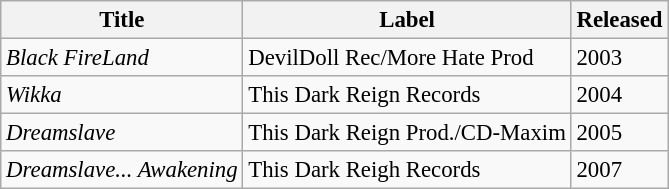<table class="wikitable" style="font-size: 95%;">
<tr>
<th>Title</th>
<th>Label</th>
<th>Released</th>
</tr>
<tr>
<td><em>Black FireLand</em></td>
<td>DevilDoll Rec/More Hate Prod</td>
<td>2003</td>
</tr>
<tr>
<td><em>Wikka</em></td>
<td>This Dark Reign Records</td>
<td>2004</td>
</tr>
<tr>
<td><em>Dreamslave</em></td>
<td>This Dark Reign Prod./CD-Maxim</td>
<td>2005</td>
</tr>
<tr>
<td><em>Dreamslave... Awakening</em></td>
<td>This Dark Reigh Records</td>
<td>2007</td>
</tr>
</table>
